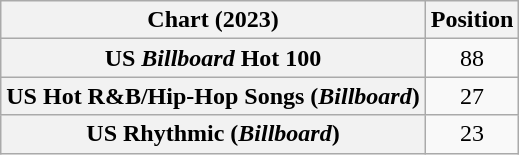<table class="wikitable sortable plainrowheaders" style="text-align:center">
<tr>
<th scope="col">Chart (2023)</th>
<th scope="col">Position</th>
</tr>
<tr>
<th scope="row">US <em>Billboard</em> Hot 100</th>
<td>88</td>
</tr>
<tr>
<th scope="row">US Hot R&B/Hip-Hop Songs (<em>Billboard</em>)</th>
<td>27</td>
</tr>
<tr>
<th scope="row">US Rhythmic (<em>Billboard</em>)</th>
<td>23</td>
</tr>
</table>
